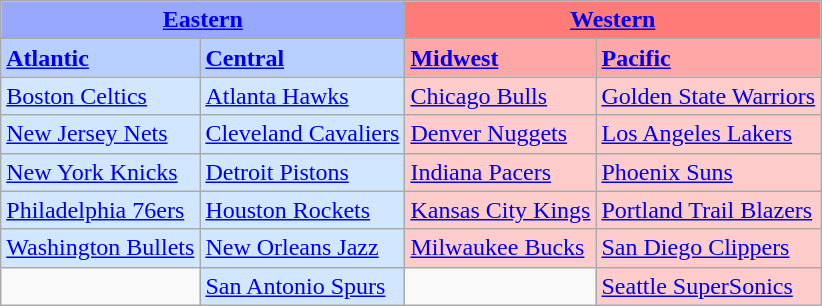<table class="wikitable">
<tr>
<th colspan="2" style="background-color: #99A8FF;"><a href='#'>Eastern</a></th>
<th colspan="2" style="background-color: #FF7B77;"><a href='#'>Western</a></th>
</tr>
<tr>
<td style="background-color: #B7D0FF;"><strong><a href='#'>Atlantic</a></strong></td>
<td style="background-color: #B7D0FF;"><strong><a href='#'>Central</a></strong></td>
<td style="background-color: #FFA7A7;"><strong><a href='#'>Midwest</a></strong></td>
<td style="background-color: #FFA7A7;"><strong><a href='#'>Pacific</a></strong></td>
</tr>
<tr>
<td style="background-color: #D0E7FF;"><a href='#'>Boston Celtics</a></td>
<td style="background-color: #D0E7FF;"><a href='#'>Atlanta Hawks</a></td>
<td style="background-color: #FFCCCC;"><a href='#'>Chicago Bulls</a></td>
<td style="background-color: #FFCCCC;"><a href='#'>Golden State Warriors</a></td>
</tr>
<tr>
<td style="background-color: #D0E7FF;"><a href='#'>New Jersey Nets</a></td>
<td style="background-color: #D0E7FF;"><a href='#'>Cleveland Cavaliers</a></td>
<td style="background-color: #FFCCCC;"><a href='#'>Denver Nuggets</a></td>
<td style="background-color: #FFCCCC;"><a href='#'>Los Angeles Lakers</a></td>
</tr>
<tr>
<td style="background-color: #D0E7FF;"><a href='#'>New York Knicks</a></td>
<td style="background-color: #D0E7FF;"><a href='#'>Detroit Pistons</a></td>
<td style="background-color: #FFCCCC;"><a href='#'>Indiana Pacers</a></td>
<td style="background-color: #FFCCCC;"><a href='#'>Phoenix Suns</a></td>
</tr>
<tr>
<td style="background-color: #D0E7FF;"><a href='#'>Philadelphia 76ers</a></td>
<td style="background-color: #D0E7FF;"><a href='#'>Houston Rockets</a></td>
<td style="background-color: #FFCCCC;"><a href='#'>Kansas City Kings</a></td>
<td style="background-color: #FFCCCC;"><a href='#'>Portland Trail Blazers</a></td>
</tr>
<tr>
<td style="background-color: #D0E7FF;"><a href='#'>Washington Bullets</a></td>
<td style="background-color: #D0E7FF;"><a href='#'>New Orleans Jazz</a></td>
<td style="background-color: #FFCCCC;"><a href='#'>Milwaukee Bucks</a></td>
<td style="background-color: #FFCCCC;"><a href='#'>San Diego Clippers</a></td>
</tr>
<tr>
<td> </td>
<td style="background-color: #D0E7FF;"><a href='#'>San Antonio Spurs</a></td>
<td> </td>
<td style="background-color: #FFCCCC;"><a href='#'>Seattle SuperSonics</a></td>
</tr>
</table>
